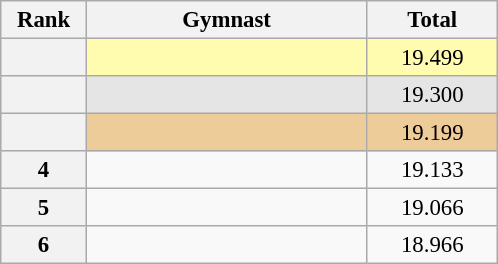<table class="wikitable sortable" style="text-align:center; font-size:95%">
<tr>
<th scope="col" style="width:50px;">Rank</th>
<th scope="col" style="width:180px;">Gymnast</th>
<th scope="col" style="width:80px;">Total</th>
</tr>
<tr style="background:#fffcaf;">
<th scope=row style="text-align:center"></th>
<td style="text-align:left;"></td>
<td>19.499</td>
</tr>
<tr style="background:#e5e5e5;">
<th scope=row style="text-align:center"></th>
<td style="text-align:left;"></td>
<td>19.300</td>
</tr>
<tr style="background:#ec9;">
<th scope=row style="text-align:center"></th>
<td style="text-align:left;"></td>
<td>19.199</td>
</tr>
<tr>
<th scope=row style="text-align:center">4</th>
<td style="text-align:left;"></td>
<td>19.133</td>
</tr>
<tr>
<th scope=row style="text-align:center">5</th>
<td style="text-align:left;"></td>
<td>19.066</td>
</tr>
<tr>
<th scope=row style="text-align:center">6</th>
<td style="text-align:left;"></td>
<td>18.966</td>
</tr>
</table>
